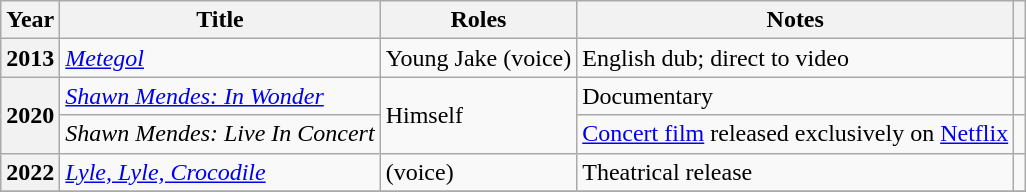<table class="wikitable plainrowheaders sortable" style="margin-right: 0;">
<tr>
<th>Year</th>
<th>Title</th>
<th>Roles</th>
<th>Notes</th>
<th class=unsortable></th>
</tr>
<tr>
<th scope="row">2013</th>
<td><em><a href='#'>Metegol</a></em></td>
<td>Young Jake (voice)</td>
<td>English dub; direct to video</td>
<td style="text-align: center"></td>
</tr>
<tr>
<th rowspan="2" scope="row">2020</th>
<td><em><a href='#'>Shawn Mendes: In Wonder</a></em></td>
<td rowspan="2">Himself</td>
<td>Documentary</td>
<td style="text-align: center"></td>
</tr>
<tr>
<td><em>Shawn Mendes: Live In Concert</em></td>
<td><a href='#'>Concert film</a> released exclusively on <a href='#'>Netflix</a></td>
<td style="text-align: center"></td>
</tr>
<tr>
<th scope="row">2022</th>
<td><em><a href='#'>Lyle, Lyle, Crocodile</a></em></td>
<td> (voice)</td>
<td>Theatrical release</td>
<td style="text-align:center;"></td>
</tr>
<tr>
</tr>
</table>
